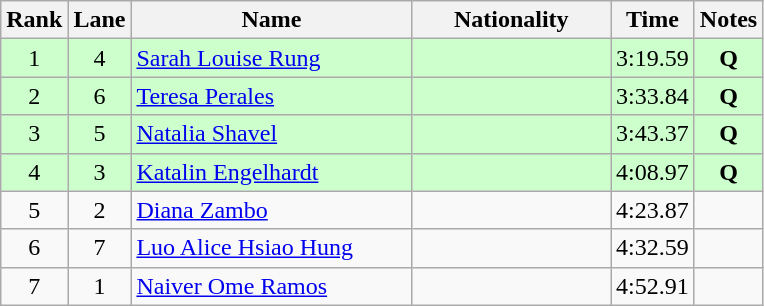<table class="wikitable sortable" style="text-align:center">
<tr>
<th>Rank</th>
<th>Lane</th>
<th style="width:180px">Name</th>
<th style="width:125px">Nationality</th>
<th>Time</th>
<th>Notes</th>
</tr>
<tr style="background:#cfc;">
<td>1</td>
<td>4</td>
<td style="text-align:left;"><a href='#'>Sarah Louise Rung</a></td>
<td style="text-align:left;"></td>
<td>3:19.59</td>
<td><strong>Q</strong></td>
</tr>
<tr style="background:#cfc;">
<td>2</td>
<td>6</td>
<td style="text-align:left;"><a href='#'>Teresa Perales</a></td>
<td style="text-align:left;"></td>
<td>3:33.84</td>
<td><strong>Q</strong></td>
</tr>
<tr style="background:#cfc;">
<td>3</td>
<td>5</td>
<td style="text-align:left;"><a href='#'>Natalia Shavel</a></td>
<td style="text-align:left;"></td>
<td>3:43.37</td>
<td><strong>Q</strong></td>
</tr>
<tr style="background:#cfc;">
<td>4</td>
<td>3</td>
<td style="text-align:left;"><a href='#'>Katalin Engelhardt</a></td>
<td style="text-align:left;"></td>
<td>4:08.97</td>
<td><strong>Q</strong></td>
</tr>
<tr>
<td>5</td>
<td>2</td>
<td style="text-align:left;"><a href='#'>Diana Zambo</a></td>
<td style="text-align:left;"></td>
<td>4:23.87</td>
<td></td>
</tr>
<tr>
<td>6</td>
<td>7</td>
<td style="text-align:left"><a href='#'>Luo Alice Hsiao Hung</a></td>
<td style="text-align:left;"></td>
<td>4:32.59</td>
<td></td>
</tr>
<tr>
<td>7</td>
<td>1</td>
<td style="text-align:left"><a href='#'>Naiver Ome Ramos</a></td>
<td style="text-align:text;"></td>
<td>4:52.91</td>
<td></td>
</tr>
</table>
